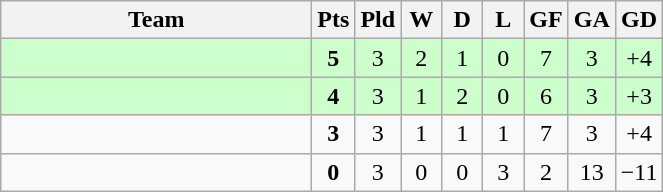<table class=wikitable style=text-align:center>
<tr>
<th width=200>Team</th>
<th width=20>Pts</th>
<th width=20>Pld</th>
<th width=20>W</th>
<th width=20>D</th>
<th width=20>L</th>
<th width=20>GF</th>
<th width=20>GA</th>
<th width=20>GD</th>
</tr>
<tr style="background:#ccffcc;">
<td align=left></td>
<td><strong>5</strong></td>
<td>3</td>
<td>2</td>
<td>1</td>
<td>0</td>
<td>7</td>
<td>3</td>
<td>+4</td>
</tr>
<tr style="background:#ccffcc;">
<td align=left></td>
<td><strong>4</strong></td>
<td>3</td>
<td>1</td>
<td>2</td>
<td>0</td>
<td>6</td>
<td>3</td>
<td>+3</td>
</tr>
<tr>
<td align=left></td>
<td><strong>3</strong></td>
<td>3</td>
<td>1</td>
<td>1</td>
<td>1</td>
<td>7</td>
<td>3</td>
<td>+4</td>
</tr>
<tr>
<td align=left></td>
<td><strong>0</strong></td>
<td>3</td>
<td>0</td>
<td>0</td>
<td>3</td>
<td>2</td>
<td>13</td>
<td>−11</td>
</tr>
</table>
